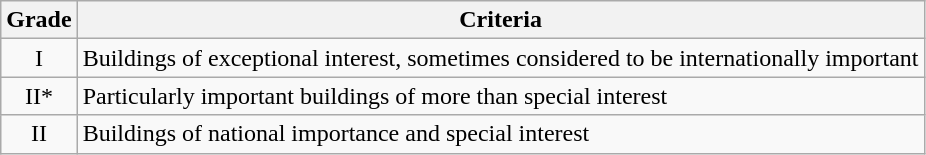<table class="wikitable">
<tr>
<th>Grade</th>
<th>Criteria</th>
</tr>
<tr>
<td align="center" >I</td>
<td>Buildings of exceptional interest, sometimes considered to be internationally important</td>
</tr>
<tr>
<td align="center" >II*</td>
<td>Particularly important buildings of more than special interest</td>
</tr>
<tr>
<td align="center" >II</td>
<td>Buildings of national importance and special interest</td>
</tr>
</table>
